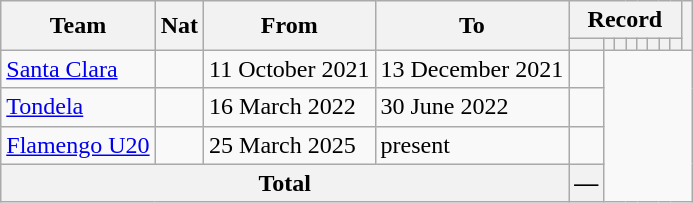<table class="wikitable" style="text-align: center">
<tr>
<th rowspan="2">Team</th>
<th rowspan="2">Nat</th>
<th rowspan="2">From</th>
<th rowspan="2">To</th>
<th colspan="8">Record</th>
<th rowspan=2></th>
</tr>
<tr>
<th></th>
<th></th>
<th></th>
<th></th>
<th></th>
<th></th>
<th></th>
<th></th>
</tr>
<tr>
<td align=left><a href='#'>Santa Clara</a></td>
<td></td>
<td align=left>11 October 2021</td>
<td align=left>13 December 2021<br></td>
<td></td>
</tr>
<tr>
<td align=left><a href='#'>Tondela</a></td>
<td></td>
<td align=left>16 March 2022</td>
<td align=left>30 June 2022<br></td>
<td></td>
</tr>
<tr>
<td align=left><a href='#'>Flamengo U20</a></td>
<td></td>
<td align=left>25 March 2025</td>
<td align=left>present<br></td>
<td></td>
</tr>
<tr>
<th colspan="4">Total<br></th>
<th>—</th>
</tr>
</table>
